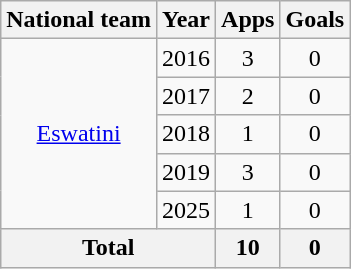<table class=wikitable style=text-align:center>
<tr>
<th>National team</th>
<th>Year</th>
<th>Apps</th>
<th>Goals</th>
</tr>
<tr>
<td rowspan="5"><a href='#'>Eswatini</a></td>
<td>2016</td>
<td>3</td>
<td>0</td>
</tr>
<tr>
<td>2017</td>
<td>2</td>
<td>0</td>
</tr>
<tr>
<td>2018</td>
<td>1</td>
<td>0</td>
</tr>
<tr>
<td>2019</td>
<td>3</td>
<td>0</td>
</tr>
<tr>
<td>2025</td>
<td>1</td>
<td>0</td>
</tr>
<tr>
<th colspan="2">Total</th>
<th>10</th>
<th>0</th>
</tr>
</table>
